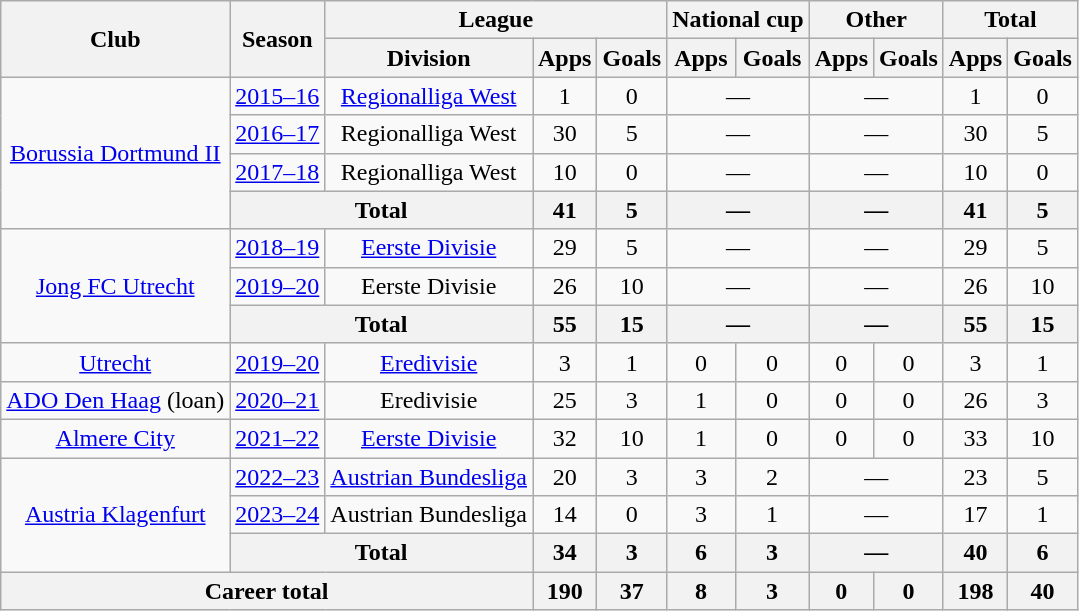<table class="wikitable" style="text-align:center">
<tr>
<th rowspan="2">Club</th>
<th rowspan="2">Season</th>
<th colspan="3">League</th>
<th colspan="2">National cup</th>
<th colspan="2">Other</th>
<th colspan="2">Total</th>
</tr>
<tr>
<th>Division</th>
<th>Apps</th>
<th>Goals</th>
<th>Apps</th>
<th>Goals</th>
<th>Apps</th>
<th>Goals</th>
<th>Apps</th>
<th>Goals</th>
</tr>
<tr>
<td rowspan="4"><a href='#'>Borussia Dortmund II</a></td>
<td><a href='#'>2015–16</a></td>
<td><a href='#'>Regionalliga West</a></td>
<td>1</td>
<td>0</td>
<td colspan="2">—</td>
<td colspan="2">—</td>
<td>1</td>
<td>0</td>
</tr>
<tr>
<td><a href='#'>2016–17</a></td>
<td>Regionalliga West</td>
<td>30</td>
<td>5</td>
<td colspan="2">—</td>
<td colspan="2">—</td>
<td>30</td>
<td>5</td>
</tr>
<tr>
<td><a href='#'>2017–18</a></td>
<td>Regionalliga West</td>
<td>10</td>
<td>0</td>
<td colspan="2">—</td>
<td colspan="2">—</td>
<td>10</td>
<td>0</td>
</tr>
<tr>
<th colspan="2">Total</th>
<th>41</th>
<th>5</th>
<th colspan="2">—</th>
<th colspan="2">—</th>
<th>41</th>
<th>5</th>
</tr>
<tr>
<td rowspan="3"><a href='#'>Jong FC Utrecht</a></td>
<td><a href='#'>2018–19</a></td>
<td><a href='#'>Eerste Divisie</a></td>
<td>29</td>
<td>5</td>
<td colspan="2">—</td>
<td colspan="2">—</td>
<td>29</td>
<td>5</td>
</tr>
<tr>
<td><a href='#'>2019–20</a></td>
<td>Eerste Divisie</td>
<td>26</td>
<td>10</td>
<td colspan="2">—</td>
<td colspan="2">—</td>
<td>26</td>
<td>10</td>
</tr>
<tr>
<th colspan="2">Total</th>
<th>55</th>
<th>15</th>
<th colspan="2">—</th>
<th colspan="2">—</th>
<th>55</th>
<th>15</th>
</tr>
<tr>
<td><a href='#'>Utrecht</a></td>
<td><a href='#'>2019–20</a></td>
<td><a href='#'>Eredivisie</a></td>
<td>3</td>
<td>1</td>
<td>0</td>
<td>0</td>
<td>0</td>
<td>0</td>
<td>3</td>
<td>1</td>
</tr>
<tr>
<td><a href='#'>ADO Den Haag</a> (loan)</td>
<td><a href='#'>2020–21</a></td>
<td>Eredivisie</td>
<td>25</td>
<td>3</td>
<td>1</td>
<td>0</td>
<td>0</td>
<td>0</td>
<td>26</td>
<td>3</td>
</tr>
<tr>
<td><a href='#'>Almere City</a></td>
<td><a href='#'>2021–22</a></td>
<td><a href='#'>Eerste Divisie</a></td>
<td>32</td>
<td>10</td>
<td>1</td>
<td>0</td>
<td>0</td>
<td>0</td>
<td>33</td>
<td>10</td>
</tr>
<tr>
<td rowspan="3"><a href='#'>Austria Klagenfurt</a></td>
<td><a href='#'>2022–23</a></td>
<td><a href='#'>Austrian Bundesliga</a></td>
<td>20</td>
<td>3</td>
<td>3</td>
<td>2</td>
<td colspan="2">—</td>
<td>23</td>
<td>5</td>
</tr>
<tr>
<td><a href='#'>2023–24</a></td>
<td>Austrian Bundesliga</td>
<td>14</td>
<td>0</td>
<td>3</td>
<td>1</td>
<td colspan="2">—</td>
<td>17</td>
<td>1</td>
</tr>
<tr>
<th colspan="2">Total</th>
<th>34</th>
<th>3</th>
<th>6</th>
<th>3</th>
<th colspan="2">—</th>
<th>40</th>
<th>6</th>
</tr>
<tr>
<th colspan="3">Career total</th>
<th>190</th>
<th>37</th>
<th>8</th>
<th>3</th>
<th>0</th>
<th>0</th>
<th>198</th>
<th>40</th>
</tr>
</table>
